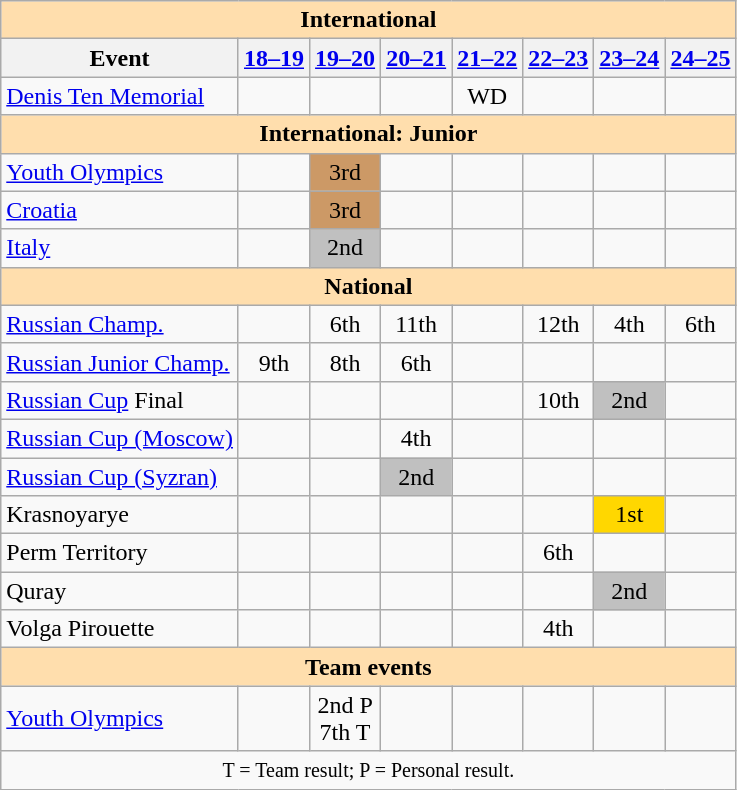<table class="wikitable" style="text-align:center">
<tr>
<th style="background-color: #ffdead; " colspan=8 align=center>International</th>
</tr>
<tr>
<th>Event</th>
<th><a href='#'>18–19</a></th>
<th><a href='#'>19–20</a></th>
<th><a href='#'>20–21</a></th>
<th><a href='#'>21–22</a></th>
<th><a href='#'>22–23</a></th>
<th><a href='#'>23–24</a></th>
<th><a href='#'>24–25</a></th>
</tr>
<tr>
<td align=left> <a href='#'>Denis Ten Memorial</a></td>
<td></td>
<td></td>
<td></td>
<td>WD</td>
<td></td>
<td></td>
<td></td>
</tr>
<tr>
<th style="background-color: #ffdead; " colspan=8 align=center>International: Junior</th>
</tr>
<tr>
<td align=left><a href='#'>Youth Olympics</a></td>
<td></td>
<td bgcolor=cc9966>3rd</td>
<td></td>
<td></td>
<td></td>
<td></td>
<td></td>
</tr>
<tr>
<td align=left> <a href='#'>Croatia</a></td>
<td></td>
<td bgcolor=cc9966>3rd</td>
<td></td>
<td></td>
<td></td>
<td></td>
<td></td>
</tr>
<tr>
<td align=left> <a href='#'>Italy</a></td>
<td></td>
<td bgcolor=silver>2nd</td>
<td></td>
<td></td>
<td></td>
<td></td>
<td></td>
</tr>
<tr>
<th style="background-color: #ffdead; " colspan=8 align=center>National</th>
</tr>
<tr>
<td align=left><a href='#'>Russian Champ.</a></td>
<td></td>
<td>6th</td>
<td>11th</td>
<td></td>
<td>12th</td>
<td>4th</td>
<td>6th</td>
</tr>
<tr>
<td align=left><a href='#'>Russian Junior Champ.</a></td>
<td>9th</td>
<td>8th</td>
<td>6th</td>
<td></td>
<td></td>
<td></td>
<td></td>
</tr>
<tr>
<td align=left><a href='#'>Russian Cup</a> Final</td>
<td></td>
<td></td>
<td></td>
<td></td>
<td>10th</td>
<td bgcolor=silver>2nd</td>
<td></td>
</tr>
<tr>
<td align=left><a href='#'>Russian Cup (Moscow)</a></td>
<td></td>
<td></td>
<td>4th</td>
<td></td>
<td></td>
<td></td>
<td></td>
</tr>
<tr>
<td align=left><a href='#'>Russian Cup (Syzran)</a></td>
<td></td>
<td></td>
<td bgcolor=silver>2nd</td>
<td></td>
<td></td>
<td></td>
<td></td>
</tr>
<tr>
<td align="left"> Krasnoyarye</td>
<td></td>
<td></td>
<td></td>
<td></td>
<td></td>
<td bgcolor=gold>1st</td>
<td></td>
</tr>
<tr>
<td align="left"> Perm Territory</td>
<td></td>
<td></td>
<td></td>
<td></td>
<td>6th</td>
<td></td>
<td></td>
</tr>
<tr>
<td align="left"> Quray</td>
<td></td>
<td></td>
<td></td>
<td></td>
<td></td>
<td bgcolor="silver">2nd</td>
<td></td>
</tr>
<tr>
<td align="left"> Volga Pirouette</td>
<td></td>
<td></td>
<td></td>
<td></td>
<td>4th</td>
<td></td>
<td></td>
</tr>
<tr>
<th style="background-color: #ffdead; " colspan=8 align=center>Team events</th>
</tr>
<tr>
<td align=left><a href='#'>Youth Olympics</a></td>
<td></td>
<td>2nd P <br> 7th T</td>
<td></td>
<td></td>
<td></td>
<td></td>
<td></td>
</tr>
<tr>
<td colspan=8 align=center><small> T = Team result; P = Personal result.  </small></td>
</tr>
</table>
